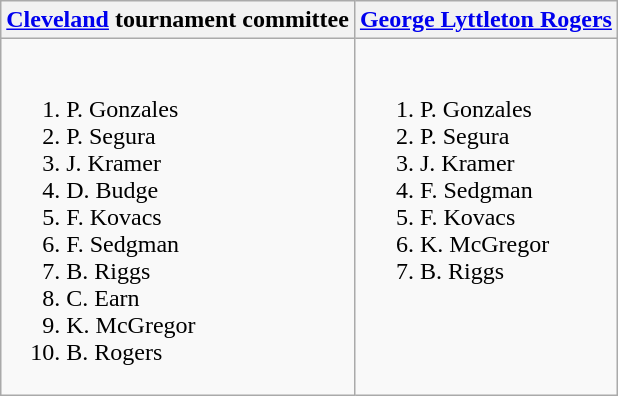<table class="wikitable">
<tr>
<th><a href='#'>Cleveland</a> tournament committee<strong></strong></th>
<th><a href='#'>George Lyttleton Rogers</a></th>
</tr>
<tr style="vertical-align: top;">
<td style="white-space: nowrap;"><br><ol><li> P. Gonzales</li><li> P. Segura</li><li> J. Kramer</li><li> D. Budge</li><li> F. Kovacs</li><li> F. Sedgman</li><li> B. Riggs</li><li> C. Earn</li><li> K. McGregor</li><li> B. Rogers</li></ol></td>
<td style="white-space: nowrap;"><br><ol><li> P. Gonzales</li><li> P. Segura</li><li> J. Kramer</li><li> F. Sedgman</li><li> F. Kovacs</li><li> K. McGregor</li><li> B. Riggs</li></ol></td>
</tr>
</table>
